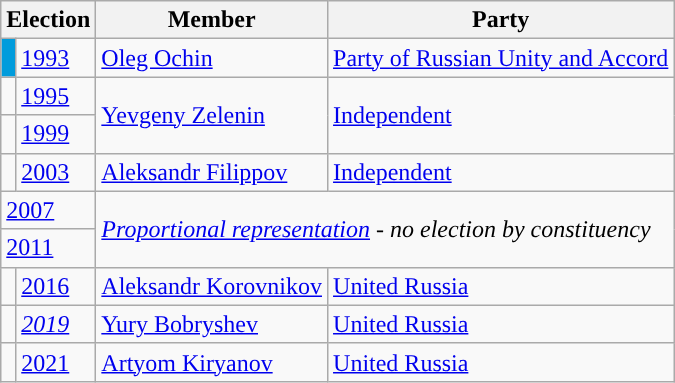<table class="wikitable">
<tr>
<th colspan="2">Election</th>
<th>Member</th>
<th>Party</th>
</tr>
<tr>
<td style="background-color:#019CDC"></td>
<td><a href='#'>1993</a></td>
<td><a href='#'>Oleg Ochin</a></td>
<td><a href='#'>Party of Russian Unity and Accord</a></td>
</tr>
<tr>
<td style="background-color:"></td>
<td><a href='#'>1995</a></td>
<td rowspan=2><a href='#'>Yevgeny Zelenin</a></td>
<td rowspan=2><a href='#'>Independent</a></td>
</tr>
<tr>
<td style="background-color:"></td>
<td><a href='#'>1999</a></td>
</tr>
<tr>
<td style="background-color:"></td>
<td><a href='#'>2003</a></td>
<td><a href='#'>Aleksandr Filippov</a></td>
<td><a href='#'>Independent</a></td>
</tr>
<tr>
<td colspan=2><a href='#'>2007</a></td>
<td colspan=2 rowspan=2><em><a href='#'>Proportional representation</a> - no election by constituency</em></td>
</tr>
<tr>
<td colspan=2><a href='#'>2011</a></td>
</tr>
<tr>
<td style="background-color: "></td>
<td><a href='#'>2016</a></td>
<td><a href='#'>Aleksandr Korovnikov</a></td>
<td><a href='#'>United Russia</a></td>
</tr>
<tr>
<td style="background-color: "></td>
<td><em><a href='#'>2019</a></em></td>
<td><a href='#'>Yury Bobryshev</a></td>
<td><a href='#'>United Russia</a></td>
</tr>
<tr>
<td style="background-color: "></td>
<td><a href='#'>2021</a></td>
<td><a href='#'>Artyom Kiryanov</a></td>
<td><a href='#'>United Russia</a></td>
</tr>
</table>
